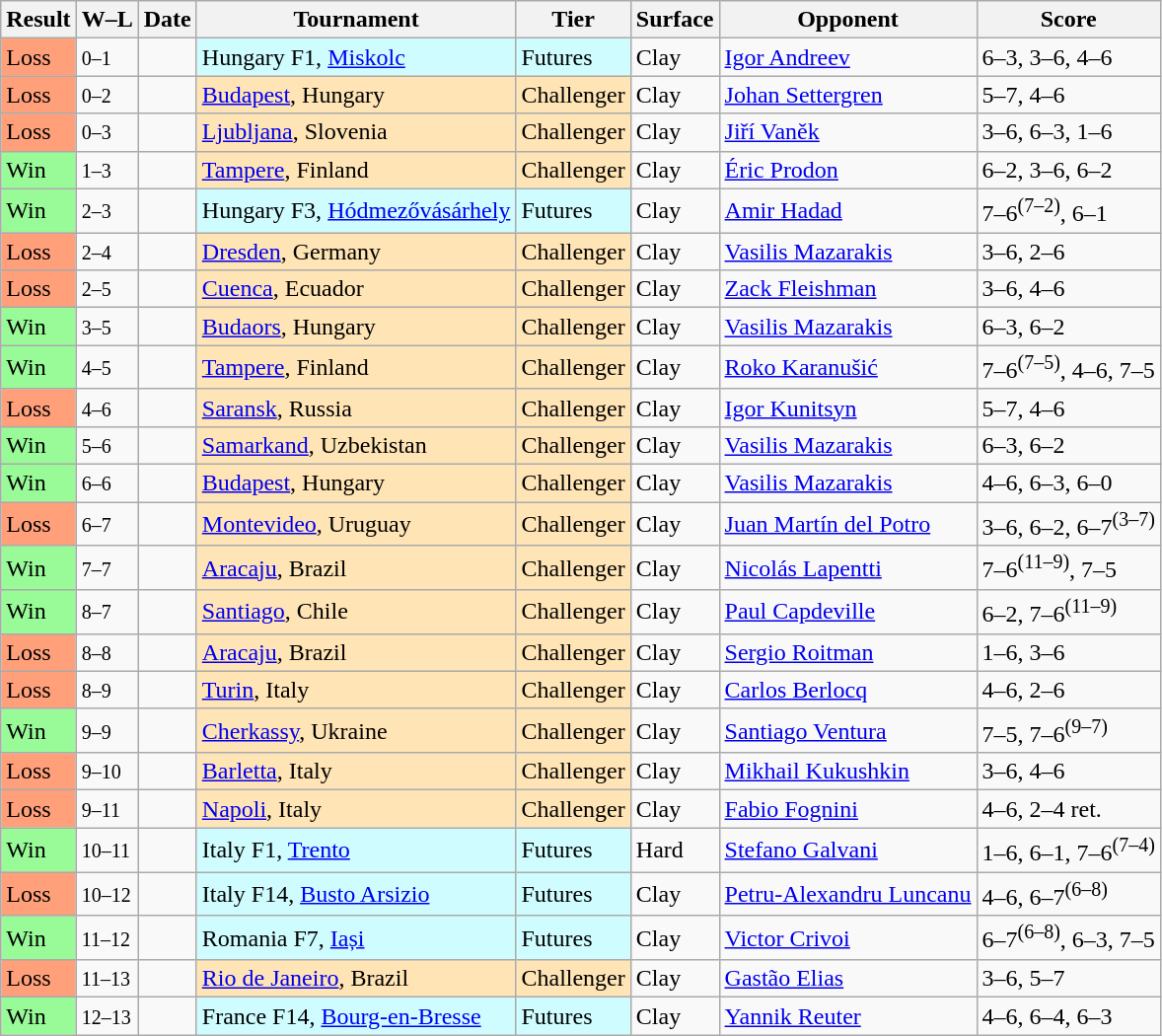<table class="sortable wikitable">
<tr>
<th>Result</th>
<th class="unsortable">W–L</th>
<th>Date</th>
<th>Tournament</th>
<th>Tier</th>
<th>Surface</th>
<th>Opponent</th>
<th class="unsortable">Score</th>
</tr>
<tr>
<td style="background:#ffa07a;">Loss</td>
<td><small>0–1</small></td>
<td></td>
<td style="background:#cffcff;">Hungary F1, <a href='#'>Miskolc</a></td>
<td style="background:#cffcff;">Futures</td>
<td>Clay</td>
<td> <a href='#'>Igor Andreev</a></td>
<td>6–3, 3–6, 4–6</td>
</tr>
<tr>
<td style="background:#ffa07a;">Loss</td>
<td><small>0–2</small></td>
<td></td>
<td style="background:moccasin;"><a href='#'>Budapest</a>, Hungary</td>
<td style="background:moccasin;">Challenger</td>
<td>Clay</td>
<td> <a href='#'>Johan Settergren</a></td>
<td>5–7, 4–6</td>
</tr>
<tr>
<td style="background:#ffa07a;">Loss</td>
<td><small>0–3</small></td>
<td></td>
<td style="background:moccasin;"><a href='#'>Ljubljana</a>, Slovenia</td>
<td style="background:moccasin;">Challenger</td>
<td>Clay</td>
<td> <a href='#'>Jiří Vaněk</a></td>
<td>3–6, 6–3, 1–6</td>
</tr>
<tr>
<td style="background:#98fb98;">Win</td>
<td><small>1–3</small></td>
<td></td>
<td style="background:moccasin;"><a href='#'>Tampere</a>, Finland</td>
<td style="background:moccasin;">Challenger</td>
<td>Clay</td>
<td> <a href='#'>Éric Prodon</a></td>
<td>6–2, 3–6, 6–2</td>
</tr>
<tr>
<td style="background:#98fb98;">Win</td>
<td><small>2–3</small></td>
<td></td>
<td style="background:#cffcff;">Hungary F3, <a href='#'>Hódmezővásárhely</a></td>
<td style="background:#cffcff;">Futures</td>
<td>Clay</td>
<td> <a href='#'>Amir Hadad</a></td>
<td>7–6<sup>(7–2)</sup>, 6–1</td>
</tr>
<tr>
<td style="background:#ffa07a;">Loss</td>
<td><small>2–4</small></td>
<td></td>
<td style="background:moccasin;"><a href='#'>Dresden</a>, Germany</td>
<td style="background:moccasin;">Challenger</td>
<td>Clay</td>
<td> <a href='#'>Vasilis Mazarakis</a></td>
<td>3–6, 2–6</td>
</tr>
<tr>
<td style="background:#ffa07a;">Loss</td>
<td><small>2–5</small></td>
<td></td>
<td style="background:moccasin;"><a href='#'>Cuenca</a>, Ecuador</td>
<td style="background:moccasin;">Challenger</td>
<td>Clay</td>
<td> <a href='#'>Zack Fleishman</a></td>
<td>3–6, 4–6</td>
</tr>
<tr>
<td style="background:#98fb98;">Win</td>
<td><small>3–5</small></td>
<td></td>
<td style="background:moccasin;"><a href='#'>Budaors</a>, Hungary</td>
<td style="background:moccasin;">Challenger</td>
<td>Clay</td>
<td> <a href='#'>Vasilis Mazarakis</a></td>
<td>6–3, 6–2</td>
</tr>
<tr>
<td style="background:#98fb98;">Win</td>
<td><small>4–5</small></td>
<td></td>
<td style="background:moccasin;"><a href='#'>Tampere</a>, Finland</td>
<td style="background:moccasin;">Challenger</td>
<td>Clay</td>
<td> <a href='#'>Roko Karanušić</a></td>
<td>7–6<sup>(7–5)</sup>, 4–6, 7–5</td>
</tr>
<tr>
<td style="background:#ffa07a;">Loss</td>
<td><small>4–6</small></td>
<td></td>
<td style="background:moccasin;"><a href='#'>Saransk</a>, Russia</td>
<td style="background:moccasin;">Challenger</td>
<td>Clay</td>
<td> <a href='#'>Igor Kunitsyn</a></td>
<td>5–7, 4–6</td>
</tr>
<tr>
<td style="background:#98fb98;">Win</td>
<td><small>5–6</small></td>
<td></td>
<td style="background:moccasin;"><a href='#'>Samarkand</a>, Uzbekistan</td>
<td style="background:moccasin;">Challenger</td>
<td>Clay</td>
<td> <a href='#'>Vasilis Mazarakis</a></td>
<td>6–3, 6–2</td>
</tr>
<tr>
<td style="background:#98fb98;">Win</td>
<td><small>6–6</small></td>
<td></td>
<td style="background:moccasin;"><a href='#'>Budapest</a>, Hungary</td>
<td style="background:moccasin;">Challenger</td>
<td>Clay</td>
<td> <a href='#'>Vasilis Mazarakis</a></td>
<td>4–6, 6–3, 6–0</td>
</tr>
<tr>
<td style="background:#ffa07a;">Loss</td>
<td><small>6–7</small></td>
<td></td>
<td style="background:moccasin;"><a href='#'>Montevideo</a>, Uruguay</td>
<td style="background:moccasin;">Challenger</td>
<td>Clay</td>
<td> <a href='#'>Juan Martín del Potro</a></td>
<td>3–6, 6–2, 6–7<sup>(3–7)</sup></td>
</tr>
<tr>
<td style="background:#98fb98;">Win</td>
<td><small>7–7</small></td>
<td></td>
<td style="background:moccasin;"><a href='#'>Aracaju</a>, Brazil</td>
<td style="background:moccasin;">Challenger</td>
<td>Clay</td>
<td> <a href='#'>Nicolás Lapentti</a></td>
<td>7–6<sup>(11–9)</sup>, 7–5</td>
</tr>
<tr>
<td style="background:#98fb98;">Win</td>
<td><small>8–7</small></td>
<td></td>
<td style="background:moccasin;"><a href='#'>Santiago</a>, Chile</td>
<td style="background:moccasin;">Challenger</td>
<td>Clay</td>
<td> <a href='#'>Paul Capdeville</a></td>
<td>6–2, 7–6<sup>(11–9)</sup></td>
</tr>
<tr>
<td style="background:#ffa07a;">Loss</td>
<td><small>8–8</small></td>
<td></td>
<td style="background:moccasin;"><a href='#'>Aracaju</a>, Brazil</td>
<td style="background:moccasin;">Challenger</td>
<td>Clay</td>
<td> <a href='#'>Sergio Roitman</a></td>
<td>1–6, 3–6</td>
</tr>
<tr>
<td style="background:#ffa07a;">Loss</td>
<td><small>8–9</small></td>
<td></td>
<td style="background:moccasin;"><a href='#'>Turin</a>, Italy</td>
<td style="background:moccasin;">Challenger</td>
<td>Clay</td>
<td> <a href='#'>Carlos Berlocq</a></td>
<td>4–6, 2–6</td>
</tr>
<tr>
<td style="background:#98fb98;">Win</td>
<td><small>9–9</small></td>
<td></td>
<td style="background:moccasin;"><a href='#'>Cherkassy</a>, Ukraine</td>
<td style="background:moccasin;">Challenger</td>
<td>Clay</td>
<td> <a href='#'>Santiago Ventura</a></td>
<td>7–5, 7–6<sup>(9–7)</sup></td>
</tr>
<tr>
<td style="background:#ffa07a;">Loss</td>
<td><small>9–10</small></td>
<td></td>
<td style="background:moccasin;"><a href='#'>Barletta</a>, Italy</td>
<td style="background:moccasin;">Challenger</td>
<td>Clay</td>
<td> <a href='#'>Mikhail Kukushkin</a></td>
<td>3–6, 4–6</td>
</tr>
<tr>
<td style="background:#ffa07a;">Loss</td>
<td><small>9–11</small></td>
<td></td>
<td style="background:moccasin;"><a href='#'>Napoli</a>, Italy</td>
<td style="background:moccasin;">Challenger</td>
<td>Clay</td>
<td> <a href='#'>Fabio Fognini</a></td>
<td>4–6, 2–4 ret.</td>
</tr>
<tr>
<td style="background:#98fb98;">Win</td>
<td><small>10–11</small></td>
<td></td>
<td style="background:#cffcff;">Italy F1, <a href='#'>Trento</a></td>
<td style="background:#cffcff;">Futures</td>
<td>Hard</td>
<td> <a href='#'>Stefano Galvani</a></td>
<td>1–6, 6–1, 7–6<sup>(7–4)</sup></td>
</tr>
<tr>
<td style="background:#ffa07a;">Loss</td>
<td><small>10–12</small></td>
<td></td>
<td style="background:#cffcff;">Italy F14, <a href='#'>Busto Arsizio</a></td>
<td style="background:#cffcff;">Futures</td>
<td>Clay</td>
<td> <a href='#'>Petru-Alexandru Luncanu</a></td>
<td>4–6, 6–7<sup>(6–8)</sup></td>
</tr>
<tr>
<td style="background:#98fb98;">Win</td>
<td><small>11–12</small></td>
<td></td>
<td style="background:#cffcff;">Romania F7, <a href='#'>Iași</a></td>
<td style="background:#cffcff;">Futures</td>
<td>Clay</td>
<td> <a href='#'>Victor Crivoi</a></td>
<td>6–7<sup>(6–8)</sup>, 6–3, 7–5</td>
</tr>
<tr>
<td style="background:#ffa07a;">Loss</td>
<td><small>11–13</small></td>
<td></td>
<td style="background:moccasin;"><a href='#'>Rio de Janeiro</a>, Brazil</td>
<td style="background:moccasin;">Challenger</td>
<td>Clay</td>
<td> <a href='#'>Gastão Elias</a></td>
<td>3–6, 5–7</td>
</tr>
<tr>
<td style="background:#98fb98;">Win</td>
<td><small>12–13</small></td>
<td></td>
<td style="background:#cffcff;">France F14, <a href='#'>Bourg-en-Bresse</a></td>
<td style="background:#cffcff;">Futures</td>
<td>Clay</td>
<td> <a href='#'>Yannik Reuter</a></td>
<td>4–6, 6–4, 6–3</td>
</tr>
</table>
